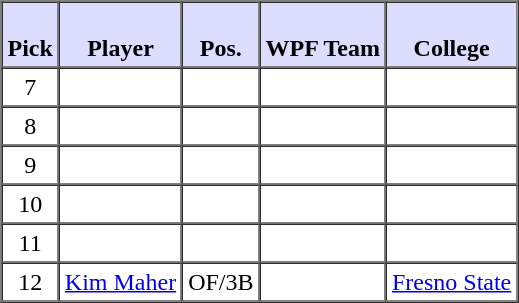<table style="text-align: center" border="1" cellpadding="3" cellspacing="0">
<tr>
<th style="background:#ddf;"><br>Pick</th>
<th style="background:#ddf;"><br>Player</th>
<th style="background:#ddf;"><br>Pos.</th>
<th style="background:#ddf;"><br>WPF Team</th>
<th style="background:#ddf;"><br>College</th>
</tr>
<tr>
<td>7</td>
<td></td>
<td></td>
<td></td>
<td></td>
</tr>
<tr>
<td>8</td>
<td></td>
<td></td>
<td></td>
<td></td>
</tr>
<tr>
<td>9</td>
<td></td>
<td></td>
<td></td>
<td></td>
</tr>
<tr>
<td>10</td>
<td></td>
<td></td>
<td></td>
<td></td>
</tr>
<tr>
<td>11</td>
<td></td>
<td></td>
<td></td>
<td></td>
</tr>
<tr>
<td>12</td>
<td><a href='#'>Kim Maher</a></td>
<td>OF/3B</td>
<td></td>
<td><a href='#'>Fresno State</a></td>
</tr>
</table>
